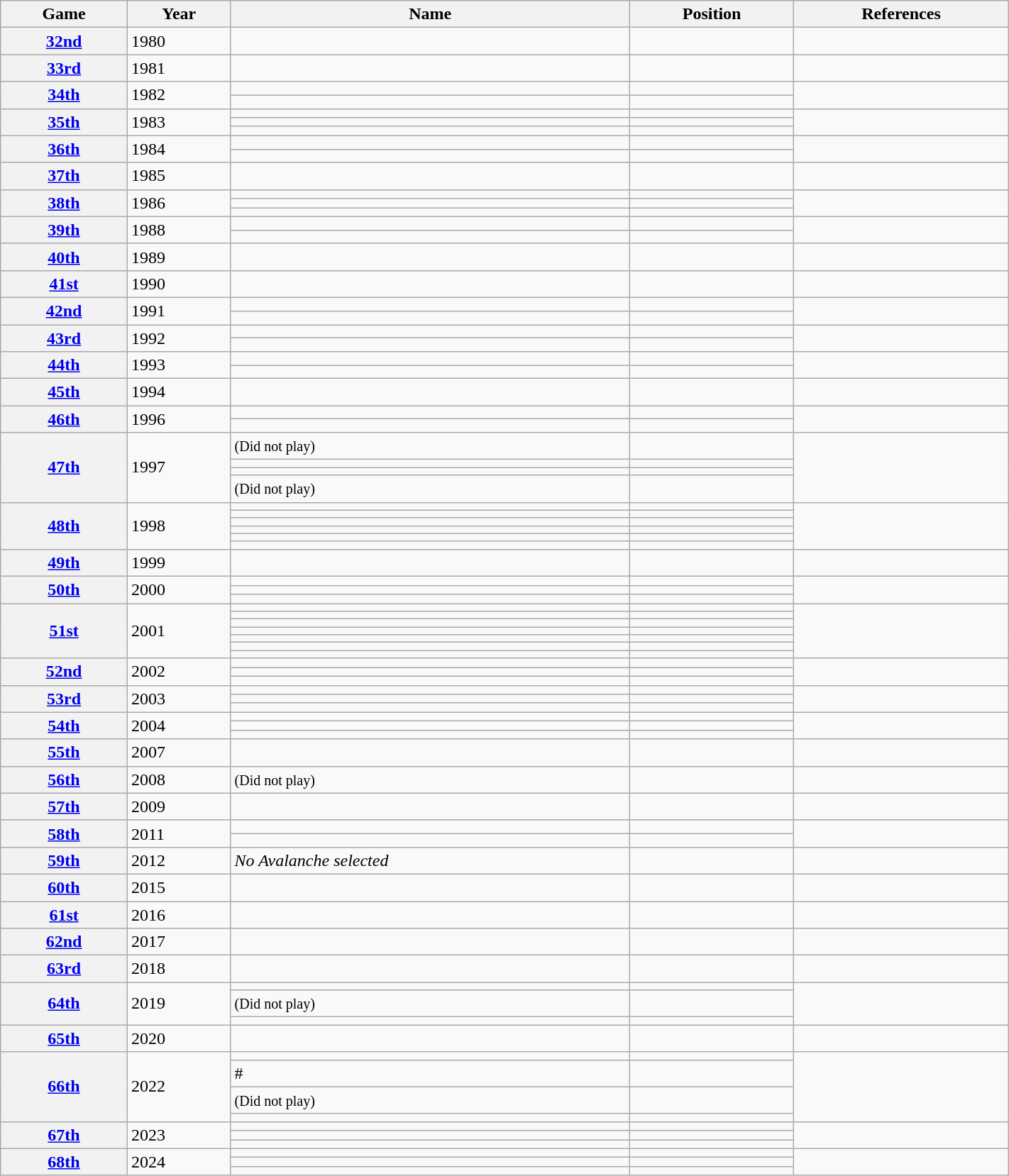<table class="wikitable sortable" width="75%">
<tr>
<th scope="col">Game</th>
<th scope="col">Year</th>
<th scope="col">Name</th>
<th scope="col">Position</th>
<th scope="col" class="unsortable">References</th>
</tr>
<tr>
<th scope="row"><a href='#'>32nd</a></th>
<td>1980</td>
<td></td>
<td></td>
<td></td>
</tr>
<tr>
<th scope="row"><a href='#'>33rd</a></th>
<td>1981</td>
<td></td>
<td></td>
<td></td>
</tr>
<tr>
<th scope="row" rowspan="2"><a href='#'>34th</a></th>
<td rowspan="2">1982</td>
<td></td>
<td></td>
<td rowspan="2"></td>
</tr>
<tr>
<td></td>
<td></td>
</tr>
<tr>
<th scope="row" rowspan="3"><a href='#'>35th</a></th>
<td rowspan="3">1983</td>
<td></td>
<td></td>
<td rowspan="3"></td>
</tr>
<tr>
<td></td>
<td></td>
</tr>
<tr>
<td></td>
<td></td>
</tr>
<tr>
<th scope="row" rowspan="2"><a href='#'>36th</a></th>
<td rowspan="2">1984</td>
<td></td>
<td></td>
<td rowspan="2"></td>
</tr>
<tr>
<td></td>
<td></td>
</tr>
<tr>
<th scope="row"><a href='#'>37th</a></th>
<td>1985</td>
<td></td>
<td></td>
<td></td>
</tr>
<tr>
<th scope="row" rowspan="3"><a href='#'>38th</a></th>
<td rowspan="3">1986</td>
<td></td>
<td></td>
<td rowspan="3"></td>
</tr>
<tr>
<td></td>
<td></td>
</tr>
<tr>
<td></td>
<td></td>
</tr>
<tr>
<th scope="row" rowspan="2"><a href='#'>39th</a></th>
<td rowspan="2">1988</td>
<td></td>
<td></td>
<td rowspan="2"></td>
</tr>
<tr>
<td></td>
<td></td>
</tr>
<tr>
<th scope="row"><a href='#'>40th</a></th>
<td>1989</td>
<td></td>
<td></td>
<td></td>
</tr>
<tr>
<th scope="row"><a href='#'>41st</a></th>
<td>1990</td>
<td></td>
<td></td>
<td></td>
</tr>
<tr>
<th scope="row" rowspan="2"><a href='#'>42nd</a></th>
<td rowspan="2">1991</td>
<td></td>
<td></td>
<td rowspan="2"></td>
</tr>
<tr>
<td></td>
<td></td>
</tr>
<tr>
<th scope="row" rowspan="2"><a href='#'>43rd</a></th>
<td rowspan="2">1992</td>
<td></td>
<td></td>
<td rowspan="2"></td>
</tr>
<tr>
<td></td>
<td></td>
</tr>
<tr>
<th scope="row" rowspan="2"><a href='#'>44th</a></th>
<td rowspan="2">1993</td>
<td></td>
<td></td>
<td rowspan="2"></td>
</tr>
<tr>
<td></td>
<td></td>
</tr>
<tr>
<th scope="row"><a href='#'>45th</a></th>
<td>1994</td>
<td></td>
<td></td>
<td></td>
</tr>
<tr>
<th scope="row" rowspan="2"><a href='#'>46th</a></th>
<td rowspan="2">1996</td>
<td></td>
<td></td>
<td rowspan="2"></td>
</tr>
<tr>
<td></td>
<td></td>
</tr>
<tr>
<th scope="row" rowspan="4"><a href='#'>47th</a></th>
<td rowspan="4">1997</td>
<td> <small>(Did not play)</small></td>
<td></td>
<td rowspan="4"></td>
</tr>
<tr>
<td></td>
<td></td>
</tr>
<tr>
<td></td>
<td></td>
</tr>
<tr>
<td> <small>(Did not play)</small></td>
<td></td>
</tr>
<tr>
<th scope="row" rowspan="6"><a href='#'>48th</a></th>
<td rowspan="6">1998</td>
<td></td>
<td></td>
<td rowspan="6"></td>
</tr>
<tr>
<td></td>
<td></td>
</tr>
<tr>
<td></td>
<td></td>
</tr>
<tr>
<td></td>
<td></td>
</tr>
<tr>
<td></td>
<td></td>
</tr>
<tr>
<td></td>
<td></td>
</tr>
<tr>
<th scope="row"><a href='#'>49th</a></th>
<td>1999</td>
<td></td>
<td></td>
<td></td>
</tr>
<tr>
<th scope="row" rowspan="3"><a href='#'>50th</a></th>
<td rowspan="3">2000</td>
<td></td>
<td></td>
<td rowspan="3"></td>
</tr>
<tr>
<td></td>
<td></td>
</tr>
<tr>
<td></td>
<td></td>
</tr>
<tr>
<th scope="row" rowspan="7"><a href='#'>51st</a></th>
<td rowspan="7">2001</td>
<td></td>
<td></td>
<td rowspan="7"></td>
</tr>
<tr>
<td></td>
<td></td>
</tr>
<tr>
<td></td>
<td></td>
</tr>
<tr>
<td></td>
<td></td>
</tr>
<tr>
<td></td>
<td></td>
</tr>
<tr>
<td></td>
<td></td>
</tr>
<tr>
<td></td>
<td></td>
</tr>
<tr>
<th scope="row" rowspan="3"><a href='#'>52nd</a></th>
<td rowspan="3">2002</td>
<td></td>
<td></td>
<td rowspan="3"></td>
</tr>
<tr>
<td></td>
<td></td>
</tr>
<tr>
<td></td>
<td></td>
</tr>
<tr>
<th scope="row" rowspan="3"><a href='#'>53rd</a></th>
<td rowspan="3">2003</td>
<td></td>
<td></td>
<td rowspan="3"></td>
</tr>
<tr>
<td></td>
<td></td>
</tr>
<tr>
<td></td>
<td></td>
</tr>
<tr>
<th scope="row" rowspan="3"><a href='#'>54th</a></th>
<td rowspan="3">2004</td>
<td></td>
<td></td>
<td rowspan="3"></td>
</tr>
<tr>
<td></td>
<td></td>
</tr>
<tr>
<td></td>
<td></td>
</tr>
<tr>
<th scope="row"><a href='#'>55th</a></th>
<td>2007</td>
<td></td>
<td></td>
<td></td>
</tr>
<tr>
<th scope="row"><a href='#'>56th</a></th>
<td>2008</td>
<td> <small>(Did not play)</small></td>
<td></td>
<td></td>
</tr>
<tr>
<th scope="row"><a href='#'>57th</a></th>
<td>2009</td>
<td></td>
<td></td>
<td></td>
</tr>
<tr>
<th scope="row" rowspan="2"><a href='#'>58th</a></th>
<td rowspan="2">2011</td>
<td></td>
<td></td>
<td rowspan="2"></td>
</tr>
<tr>
<td></td>
<td></td>
</tr>
<tr>
<th scope="row"><a href='#'>59th</a></th>
<td>2012</td>
<td><em>No Avalanche selected</em></td>
<td></td>
<td></td>
</tr>
<tr>
<th scope="row"><a href='#'>60th</a></th>
<td>2015</td>
<td></td>
<td></td>
<td></td>
</tr>
<tr>
<th scope="row"><a href='#'>61st</a></th>
<td>2016</td>
<td></td>
<td></td>
<td></td>
</tr>
<tr>
<th scope="row"><a href='#'>62nd</a></th>
<td>2017</td>
<td></td>
<td></td>
<td></td>
</tr>
<tr>
<th scope="row"><a href='#'>63rd</a></th>
<td>2018</td>
<td></td>
<td></td>
<td></td>
</tr>
<tr>
<th scope="row" rowspan="3"><a href='#'>64th</a></th>
<td rowspan="3">2019</td>
<td></td>
<td></td>
<td rowspan="3"></td>
</tr>
<tr>
<td> <small>(Did not play)</small></td>
<td></td>
</tr>
<tr>
<td></td>
<td></td>
</tr>
<tr>
<th scope="row"><a href='#'>65th</a></th>
<td>2020</td>
<td></td>
<td></td>
<td></td>
</tr>
<tr>
<th scope="row" rowspan="4"><a href='#'>66th</a></th>
<td rowspan="4">2022</td>
<td></td>
<td></td>
<td rowspan="4"></td>
</tr>
<tr>
<td>#</td>
<td></td>
</tr>
<tr>
<td> <small>(Did not play)</small></td>
<td></td>
</tr>
<tr>
<td></td>
<td></td>
</tr>
<tr>
<th scope="row" rowspan="3"><a href='#'>67th</a></th>
<td rowspan="3">2023</td>
<td></td>
<td></td>
<td rowspan="3"></td>
</tr>
<tr>
<td></td>
<td></td>
</tr>
<tr>
<td></td>
<td></td>
</tr>
<tr>
<th scope="row" rowspan="3"><a href='#'>68th</a></th>
<td rowspan="3">2024</td>
<td></td>
<td></td>
<td rowspan="3"></td>
</tr>
<tr>
<td></td>
<td></td>
</tr>
<tr>
<td></td>
<td></td>
</tr>
</table>
